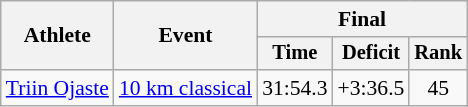<table class="wikitable" style="font-size:90%">
<tr>
<th rowspan=2>Athlete</th>
<th rowspan=2>Event</th>
<th colspan=3>Final</th>
</tr>
<tr style="font-size: 95%">
<th>Time</th>
<th>Deficit</th>
<th>Rank</th>
</tr>
<tr align=center>
<td align=left><a href='#'>Triin Ojaste</a></td>
<td align=left><a href='#'>10 km classical</a></td>
<td>31:54.3</td>
<td>+3:36.5</td>
<td>45</td>
</tr>
</table>
